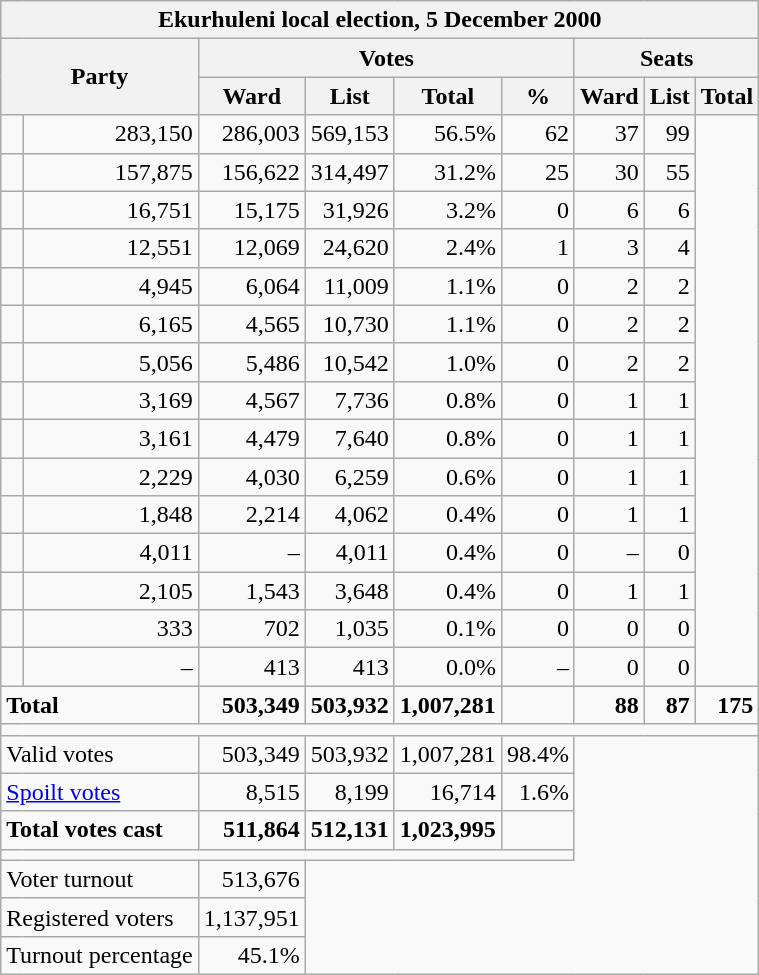<table class=wikitable style="text-align:right">
<tr>
<th colspan="9" align="center">Ekurhuleni local election, 5 December 2000</th>
</tr>
<tr>
<th rowspan="2" colspan="2">Party</th>
<th colspan="4" align="center">Votes</th>
<th colspan="3" align="center">Seats</th>
</tr>
<tr>
<th>Ward</th>
<th>List</th>
<th>Total</th>
<th>%</th>
<th>Ward</th>
<th>List</th>
<th>Total</th>
</tr>
<tr>
<td></td>
<td>283,150</td>
<td>286,003</td>
<td>569,153</td>
<td>56.5%</td>
<td>62</td>
<td>37</td>
<td>99</td>
</tr>
<tr>
<td></td>
<td>157,875</td>
<td>156,622</td>
<td>314,497</td>
<td>31.2%</td>
<td>25</td>
<td>30</td>
<td>55</td>
</tr>
<tr>
<td></td>
<td>16,751</td>
<td>15,175</td>
<td>31,926</td>
<td>3.2%</td>
<td>0</td>
<td>6</td>
<td>6</td>
</tr>
<tr>
<td></td>
<td>12,551</td>
<td>12,069</td>
<td>24,620</td>
<td>2.4%</td>
<td>1</td>
<td>3</td>
<td>4</td>
</tr>
<tr>
<td></td>
<td>4,945</td>
<td>6,064</td>
<td>11,009</td>
<td>1.1%</td>
<td>0</td>
<td>2</td>
<td>2</td>
</tr>
<tr>
<td></td>
<td>6,165</td>
<td>4,565</td>
<td>10,730</td>
<td>1.1%</td>
<td>0</td>
<td>2</td>
<td>2</td>
</tr>
<tr>
<td></td>
<td>5,056</td>
<td>5,486</td>
<td>10,542</td>
<td>1.0%</td>
<td>0</td>
<td>2</td>
<td>2</td>
</tr>
<tr>
<td></td>
<td>3,169</td>
<td>4,567</td>
<td>7,736</td>
<td>0.8%</td>
<td>0</td>
<td>1</td>
<td>1</td>
</tr>
<tr>
<td></td>
<td>3,161</td>
<td>4,479</td>
<td>7,640</td>
<td>0.8%</td>
<td>0</td>
<td>1</td>
<td>1</td>
</tr>
<tr>
<td></td>
<td>2,229</td>
<td>4,030</td>
<td>6,259</td>
<td>0.6%</td>
<td>0</td>
<td>1</td>
<td>1</td>
</tr>
<tr>
<td></td>
<td>1,848</td>
<td>2,214</td>
<td>4,062</td>
<td>0.4%</td>
<td>0</td>
<td>1</td>
<td>1</td>
</tr>
<tr>
<td></td>
<td>4,011</td>
<td>–</td>
<td>4,011</td>
<td>0.4%</td>
<td>0</td>
<td>–</td>
<td>0</td>
</tr>
<tr>
<td></td>
<td>2,105</td>
<td>1,543</td>
<td>3,648</td>
<td>0.4%</td>
<td>0</td>
<td>1</td>
<td>1</td>
</tr>
<tr>
<td></td>
<td>333</td>
<td>702</td>
<td>1,035</td>
<td>0.1%</td>
<td>0</td>
<td>0</td>
<td>0</td>
</tr>
<tr>
<td></td>
<td>–</td>
<td>413</td>
<td>413</td>
<td>0.0%</td>
<td>–</td>
<td>0</td>
<td>0</td>
</tr>
<tr>
<td colspan="2" style="text-align:left"><strong>Total</strong></td>
<td><strong>503,349</strong></td>
<td><strong>503,932</strong></td>
<td><strong>1,007,281</strong></td>
<td></td>
<td><strong>88</strong></td>
<td><strong>87</strong></td>
<td><strong>175</strong></td>
</tr>
<tr>
<td colspan="9"></td>
</tr>
<tr>
<td colspan="2" style="text-align:left">Valid votes</td>
<td>503,349</td>
<td>503,932</td>
<td>1,007,281</td>
<td>98.4%</td>
</tr>
<tr>
<td colspan="2" style="text-align:left"><a href='#'>Spoilt votes</a></td>
<td>8,515</td>
<td>8,199</td>
<td>16,714</td>
<td>1.6%</td>
</tr>
<tr>
<td colspan="2" style="text-align:left"><strong>Total votes cast</strong></td>
<td><strong>511,864</strong></td>
<td><strong>512,131</strong></td>
<td><strong>1,023,995</strong></td>
<td></td>
</tr>
<tr>
<td colspan="6"></td>
</tr>
<tr>
<td colspan="2" style="text-align:left">Voter turnout</td>
<td>513,676</td>
</tr>
<tr>
<td colspan="2" style="text-align:left">Registered voters</td>
<td>1,137,951</td>
</tr>
<tr>
<td colspan="2" style="text-align:left">Turnout percentage</td>
<td>45.1%</td>
</tr>
</table>
